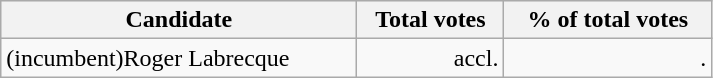<table style="width:475px;" class="wikitable">
<tr bgcolor="#EEEEEE">
<th align="left">Candidate</th>
<th align="right">Total votes</th>
<th align="right">% of total votes</th>
</tr>
<tr>
<td align="left">(incumbent)Roger Labrecque</td>
<td align="right">accl.</td>
<td align="right">.</td>
</tr>
</table>
